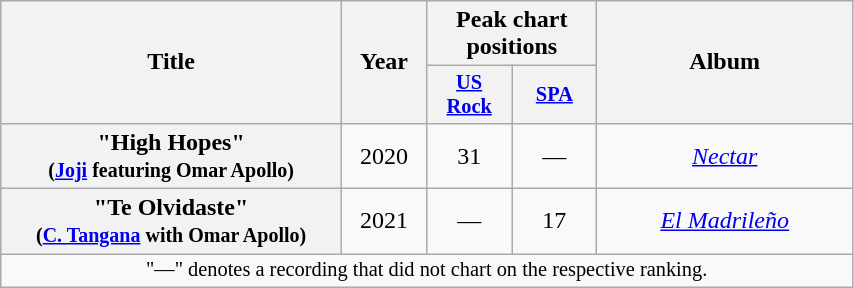<table class="wikitable plainrowheaders" style="text-align:center; width:45%">
<tr>
<th scope="col" rowspan="2" style="width:40%;">Title</th>
<th scope="col" rowspan="2" style="width:10%;">Year</th>
<th scope="col" colspan="2">Peak chart positions</th>
<th scope="col" rowspan="2" style="width:30%;">Album</th>
</tr>
<tr>
<th scope="col" style="width:3em;font-size:85%"><a href='#'>US<br>Rock</a><br></th>
<th scope="col" style="width:3em;font-size:85%"><a href='#'>SPA</a><br></th>
</tr>
<tr>
<th scope="row">"High Hopes"<br><small>(<a href='#'>Joji</a> featuring Omar Apollo)</small></th>
<td>2020</td>
<td>31</td>
<td>—</td>
<td><em><a href='#'>Nectar</a></em></td>
</tr>
<tr>
<th scope="row">"Te Olvidaste"<br><small>(<a href='#'>C. Tangana</a> with Omar Apollo)</small></th>
<td>2021</td>
<td>—</td>
<td>17</td>
<td><em><a href='#'>El Madrileño</a></em></td>
</tr>
<tr>
<td colspan="5" style="font-size:85%">"—" denotes a recording that did not chart on the respective ranking.</td>
</tr>
</table>
